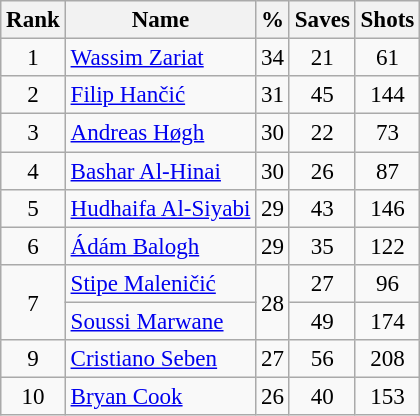<table class="wikitable sortable" style="text-align: center; font-size: 96%;">
<tr>
<th>Rank</th>
<th>Name</th>
<th>%</th>
<th>Saves</th>
<th>Shots</th>
</tr>
<tr>
<td>1</td>
<td style="text-align: left;"> <a href='#'>Wassim Zariat</a></td>
<td>34</td>
<td>21</td>
<td>61</td>
</tr>
<tr>
<td>2</td>
<td style="text-align: left;"> <a href='#'>Filip Hančić</a></td>
<td>31</td>
<td>45</td>
<td>144</td>
</tr>
<tr>
<td>3</td>
<td style="text-align: left;"> <a href='#'>Andreas Høgh</a></td>
<td>30</td>
<td>22</td>
<td>73</td>
</tr>
<tr>
<td>4</td>
<td style="text-align: left;"> <a href='#'>Bashar Al-Hinai</a></td>
<td>30</td>
<td>26</td>
<td>87</td>
</tr>
<tr>
<td>5</td>
<td style="text-align: left;"> <a href='#'>Hudhaifa Al-Siyabi</a></td>
<td>29</td>
<td>43</td>
<td>146</td>
</tr>
<tr>
<td>6</td>
<td style="text-align: left;"> <a href='#'>Ádám Balogh</a></td>
<td>29</td>
<td>35</td>
<td>122</td>
</tr>
<tr>
<td rowspan=2>7</td>
<td style="text-align: left;"> <a href='#'>Stipe Maleničić</a></td>
<td rowspan=2>28</td>
<td>27</td>
<td>96</td>
</tr>
<tr>
<td style="text-align: left;"> <a href='#'>Soussi Marwane</a></td>
<td>49</td>
<td>174</td>
</tr>
<tr>
<td>9</td>
<td style="text-align: left;"> <a href='#'>Cristiano Seben</a></td>
<td>27</td>
<td>56</td>
<td>208</td>
</tr>
<tr>
<td>10</td>
<td style="text-align: left;"> <a href='#'>Bryan Cook</a></td>
<td>26</td>
<td>40</td>
<td>153</td>
</tr>
</table>
